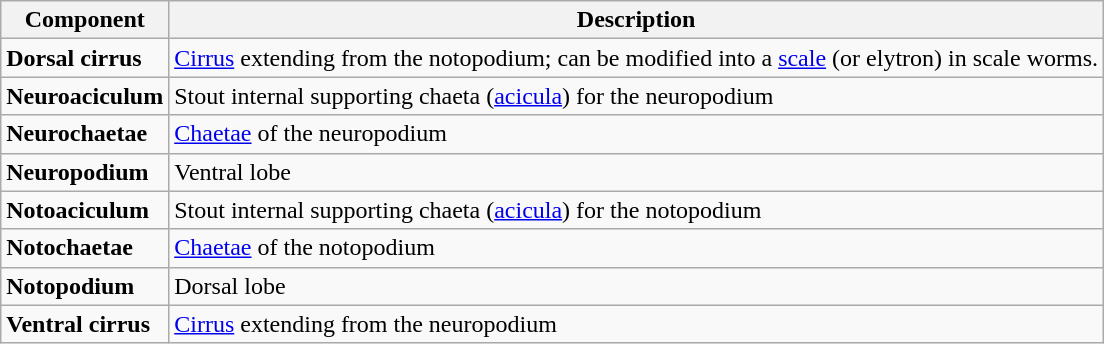<table class="wikitable">
<tr>
<th>Component</th>
<th>Description</th>
</tr>
<tr>
<td><strong>Dorsal cirrus</strong></td>
<td><a href='#'>Cirrus</a> extending from the notopodium; can be modified into a <a href='#'>scale</a> (or elytron) in scale worms.</td>
</tr>
<tr>
<td><strong>Neuroaciculum</strong></td>
<td>Stout internal supporting chaeta (<a href='#'>acicula</a>) for the neuropodium</td>
</tr>
<tr>
<td><strong>Neurochaetae</strong></td>
<td><a href='#'>Chaetae</a> of the neuropodium</td>
</tr>
<tr>
<td><strong>Neuropodium</strong></td>
<td>Ventral lobe</td>
</tr>
<tr>
<td><strong>Notoaciculum</strong></td>
<td>Stout internal supporting chaeta (<a href='#'>acicula</a>) for the notopodium</td>
</tr>
<tr>
<td><strong>Notochaetae</strong></td>
<td><a href='#'>Chaetae</a> of the notopodium</td>
</tr>
<tr>
<td><strong>Notopodium</strong></td>
<td>Dorsal lobe</td>
</tr>
<tr>
<td><strong>Ventral cirrus</strong></td>
<td><a href='#'>Cirrus</a> extending from the neuropodium</td>
</tr>
</table>
